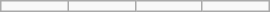<table class="wikitable" style="float:right; margin:0 0 0 5px; width:180px">
<tr>
<td></td>
<td></td>
<td></td>
<td></td>
</tr>
</table>
